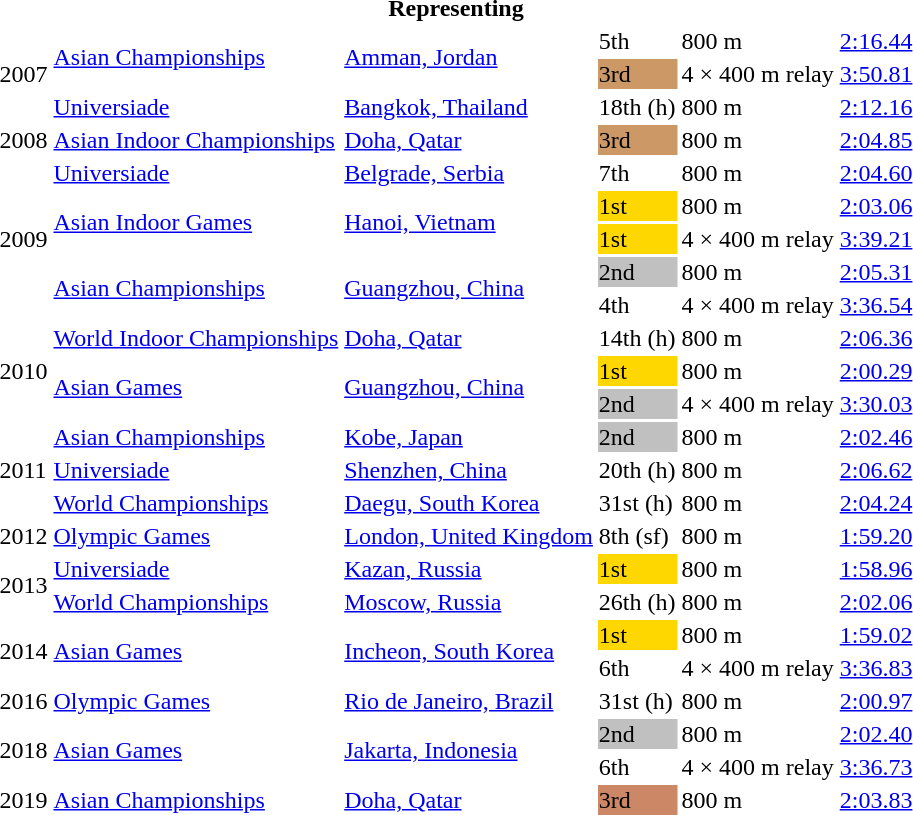<table>
<tr>
<th colspan="6">Representing </th>
</tr>
<tr>
<td rowspan=3>2007</td>
<td rowspan=2><a href='#'>Asian Championships</a></td>
<td rowspan=2><a href='#'>Amman, Jordan</a></td>
<td>5th</td>
<td>800 m</td>
<td><a href='#'>2:16.44</a></td>
</tr>
<tr>
<td bgcolor=cc9966>3rd</td>
<td>4 × 400 m relay</td>
<td><a href='#'>3:50.81</a></td>
</tr>
<tr>
<td><a href='#'>Universiade</a></td>
<td><a href='#'>Bangkok, Thailand</a></td>
<td>18th (h)</td>
<td>800 m</td>
<td><a href='#'>2:12.16</a></td>
</tr>
<tr>
<td>2008</td>
<td><a href='#'>Asian Indoor Championships</a></td>
<td><a href='#'>Doha, Qatar</a></td>
<td bgcolor=cc9966>3rd</td>
<td>800 m</td>
<td><a href='#'>2:04.85</a></td>
</tr>
<tr>
<td rowspan=5>2009</td>
<td><a href='#'>Universiade</a></td>
<td><a href='#'>Belgrade, Serbia</a></td>
<td>7th</td>
<td>800 m</td>
<td><a href='#'>2:04.60</a></td>
</tr>
<tr>
<td rowspan=2><a href='#'>Asian Indoor Games</a></td>
<td rowspan=2><a href='#'>Hanoi, Vietnam</a></td>
<td bgcolor=gold>1st</td>
<td>800 m</td>
<td><a href='#'>2:03.06</a></td>
</tr>
<tr>
<td bgcolor=gold>1st</td>
<td>4 × 400 m relay</td>
<td><a href='#'>3:39.21</a></td>
</tr>
<tr>
<td rowspan=2><a href='#'>Asian Championships</a></td>
<td rowspan=2><a href='#'>Guangzhou, China</a></td>
<td bgcolor=silver>2nd</td>
<td>800 m</td>
<td><a href='#'>2:05.31</a></td>
</tr>
<tr>
<td>4th</td>
<td>4 × 400 m relay</td>
<td><a href='#'>3:36.54</a></td>
</tr>
<tr>
<td rowspan=3>2010</td>
<td><a href='#'>World Indoor Championships</a></td>
<td><a href='#'>Doha, Qatar</a></td>
<td>14th (h)</td>
<td>800 m</td>
<td><a href='#'>2:06.36</a></td>
</tr>
<tr>
<td rowspan=2><a href='#'>Asian Games</a></td>
<td rowspan=2><a href='#'>Guangzhou, China</a></td>
<td bgcolor=gold>1st</td>
<td>800 m</td>
<td><a href='#'>2:00.29</a></td>
</tr>
<tr>
<td bgcolor=silver>2nd</td>
<td>4 × 400 m relay</td>
<td><a href='#'>3:30.03</a></td>
</tr>
<tr>
<td rowspan=3>2011</td>
<td><a href='#'>Asian Championships</a></td>
<td><a href='#'>Kobe, Japan</a></td>
<td bgcolor=silver>2nd</td>
<td>800 m</td>
<td><a href='#'>2:02.46</a></td>
</tr>
<tr>
<td><a href='#'>Universiade</a></td>
<td><a href='#'>Shenzhen, China</a></td>
<td>20th (h)</td>
<td>800 m</td>
<td><a href='#'>2:06.62</a></td>
</tr>
<tr>
<td><a href='#'>World Championships</a></td>
<td><a href='#'>Daegu, South Korea</a></td>
<td>31st (h)</td>
<td>800 m</td>
<td><a href='#'>2:04.24</a></td>
</tr>
<tr>
<td>2012</td>
<td><a href='#'>Olympic Games</a></td>
<td><a href='#'>London, United Kingdom</a></td>
<td>8th (sf)</td>
<td>800 m</td>
<td><a href='#'>1:59.20</a></td>
</tr>
<tr>
<td rowspan=2>2013</td>
<td><a href='#'>Universiade</a></td>
<td><a href='#'>Kazan, Russia</a></td>
<td bgcolor=gold>1st</td>
<td>800 m</td>
<td><a href='#'>1:58.96</a></td>
</tr>
<tr>
<td><a href='#'>World Championships</a></td>
<td><a href='#'>Moscow, Russia</a></td>
<td>26th (h)</td>
<td>800 m</td>
<td><a href='#'>2:02.06</a></td>
</tr>
<tr>
<td rowspan=2>2014</td>
<td rowspan=2><a href='#'>Asian Games</a></td>
<td rowspan=2><a href='#'>Incheon, South Korea</a></td>
<td bgcolor=gold>1st</td>
<td>800 m</td>
<td><a href='#'>1:59.02</a></td>
</tr>
<tr>
<td>6th</td>
<td>4 × 400 m relay</td>
<td><a href='#'>3:36.83</a></td>
</tr>
<tr>
<td>2016</td>
<td><a href='#'>Olympic Games</a></td>
<td><a href='#'>Rio de Janeiro, Brazil</a></td>
<td>31st (h)</td>
<td>800 m</td>
<td><a href='#'>2:00.97</a></td>
</tr>
<tr>
<td rowspan=2>2018</td>
<td rowspan=2><a href='#'>Asian Games</a></td>
<td rowspan=2><a href='#'>Jakarta, Indonesia</a></td>
<td bgcolor=silver>2nd</td>
<td>800 m</td>
<td><a href='#'>2:02.40</a></td>
</tr>
<tr>
<td>6th</td>
<td>4 × 400 m relay</td>
<td><a href='#'>3:36.73</a></td>
</tr>
<tr>
<td>2019</td>
<td><a href='#'>Asian Championships</a></td>
<td><a href='#'>Doha, Qatar</a></td>
<td bgcolor=cc8866>3rd</td>
<td>800 m</td>
<td><a href='#'>2:03.83</a></td>
</tr>
</table>
